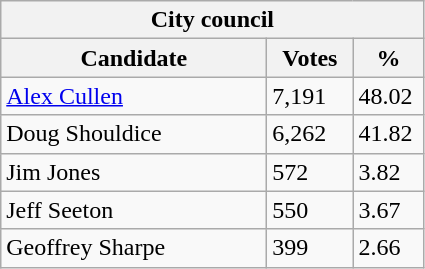<table class="wikitable">
<tr>
<th colspan="3">City council</th>
</tr>
<tr>
<th style="width: 170px">Candidate</th>
<th style="width: 50px">Votes</th>
<th style="width: 40px">%</th>
</tr>
<tr>
<td><a href='#'>Alex Cullen</a></td>
<td>7,191</td>
<td>48.02</td>
</tr>
<tr>
<td>Doug Shouldice</td>
<td>6,262</td>
<td>41.82</td>
</tr>
<tr>
<td>Jim Jones</td>
<td>572</td>
<td>3.82</td>
</tr>
<tr>
<td>Jeff Seeton</td>
<td>550</td>
<td>3.67</td>
</tr>
<tr>
<td>Geoffrey Sharpe</td>
<td>399</td>
<td>2.66</td>
</tr>
</table>
